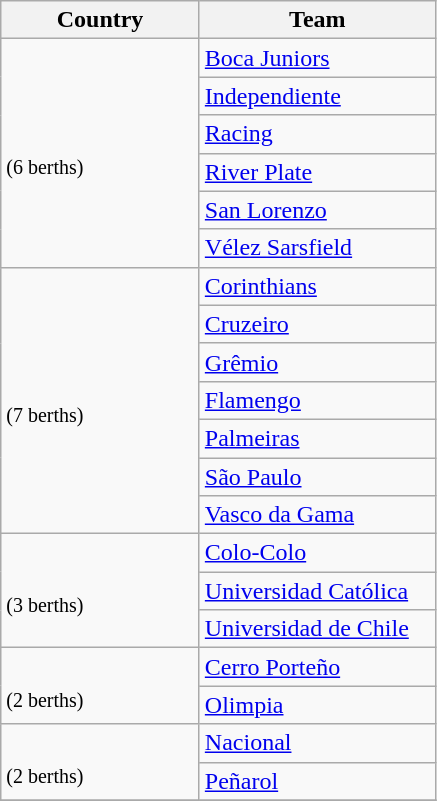<table class="wikitable">
<tr>
<th width=125>Country</th>
<th width=150>Team</th>
</tr>
<tr>
<td rowspan="6"><br><small>(6 berths)</small></td>
<td><a href='#'>Boca Juniors</a></td>
</tr>
<tr>
<td><a href='#'>Independiente</a></td>
</tr>
<tr>
<td><a href='#'>Racing</a></td>
</tr>
<tr>
<td><a href='#'>River Plate</a></td>
</tr>
<tr>
<td><a href='#'>San Lorenzo</a></td>
</tr>
<tr>
<td><a href='#'>Vélez Sarsfield</a></td>
</tr>
<tr>
<td rowspan="7"><br><small>(7 berths)</small></td>
<td><a href='#'>Corinthians</a></td>
</tr>
<tr>
<td><a href='#'>Cruzeiro</a></td>
</tr>
<tr>
<td><a href='#'>Grêmio</a></td>
</tr>
<tr>
<td><a href='#'>Flamengo</a></td>
</tr>
<tr>
<td><a href='#'>Palmeiras</a></td>
</tr>
<tr>
<td><a href='#'>São Paulo</a></td>
</tr>
<tr>
<td><a href='#'>Vasco da Gama</a></td>
</tr>
<tr>
<td rowspan="3"><br><small>(3 berths)</small></td>
<td><a href='#'>Colo-Colo</a></td>
</tr>
<tr>
<td><a href='#'>Universidad Católica</a></td>
</tr>
<tr>
<td><a href='#'>Universidad de Chile</a></td>
</tr>
<tr>
<td rowspan="2"><br><small>(2 berths)</small></td>
<td><a href='#'>Cerro Porteño</a></td>
</tr>
<tr>
<td><a href='#'>Olimpia</a></td>
</tr>
<tr>
<td rowspan="2"><br><small>(2 berths)</small></td>
<td><a href='#'>Nacional</a></td>
</tr>
<tr>
<td><a href='#'>Peñarol</a></td>
</tr>
<tr>
</tr>
</table>
